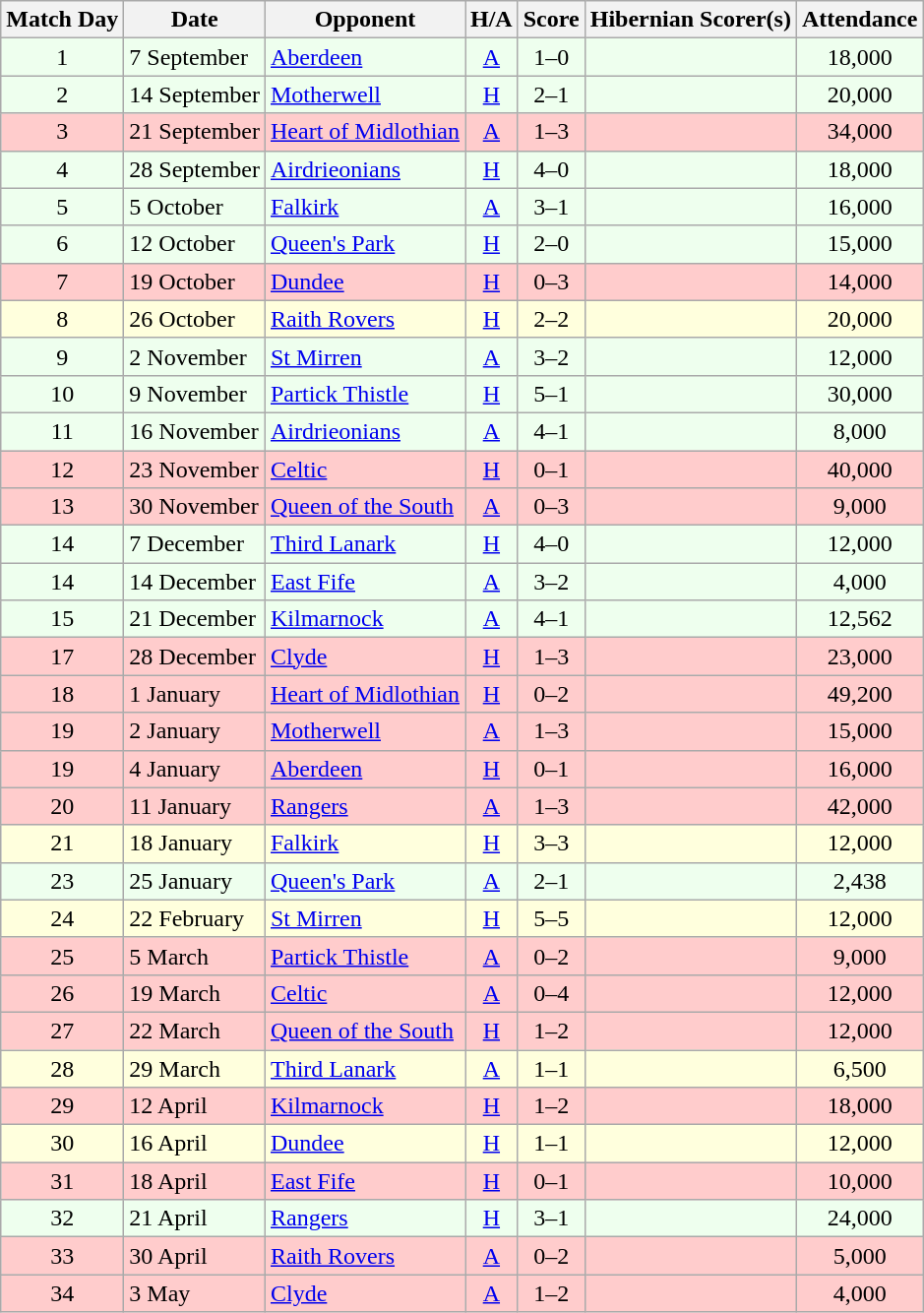<table class="wikitable" style="text-align:center">
<tr>
<th>Match Day</th>
<th>Date</th>
<th>Opponent</th>
<th>H/A</th>
<th>Score</th>
<th>Hibernian Scorer(s)</th>
<th>Attendance</th>
</tr>
<tr bgcolor=#EEFFEE>
<td>1</td>
<td align=left>7 September</td>
<td align=left><a href='#'>Aberdeen</a></td>
<td><a href='#'>A</a></td>
<td>1–0</td>
<td align=left></td>
<td>18,000</td>
</tr>
<tr bgcolor=#EEFFEE>
<td>2</td>
<td align=left>14 September</td>
<td align=left><a href='#'>Motherwell</a></td>
<td><a href='#'>H</a></td>
<td>2–1</td>
<td align=left></td>
<td>20,000</td>
</tr>
<tr bgcolor=#FFCCCC>
<td>3</td>
<td align=left>21 September</td>
<td align=left><a href='#'>Heart of Midlothian</a></td>
<td><a href='#'>A</a></td>
<td>1–3</td>
<td align=left></td>
<td>34,000</td>
</tr>
<tr bgcolor=#EEFFEE>
<td>4</td>
<td align=left>28 September</td>
<td align=left><a href='#'>Airdrieonians</a></td>
<td><a href='#'>H</a></td>
<td>4–0</td>
<td align=left></td>
<td>18,000</td>
</tr>
<tr bgcolor=#EEFFEE>
<td>5</td>
<td align=left>5 October</td>
<td align=left><a href='#'>Falkirk</a></td>
<td><a href='#'>A</a></td>
<td>3–1</td>
<td align=left></td>
<td>16,000</td>
</tr>
<tr bgcolor=#EEFFEE>
<td>6</td>
<td align=left>12 October</td>
<td align=left><a href='#'>Queen's Park</a></td>
<td><a href='#'>H</a></td>
<td>2–0</td>
<td align=left></td>
<td>15,000</td>
</tr>
<tr bgcolor=#FFCCCC>
<td>7</td>
<td align=left>19 October</td>
<td align=left><a href='#'>Dundee</a></td>
<td><a href='#'>H</a></td>
<td>0–3</td>
<td align=left></td>
<td>14,000</td>
</tr>
<tr bgcolor=#FFFFDD>
<td>8</td>
<td align=left>26 October</td>
<td align=left><a href='#'>Raith Rovers</a></td>
<td><a href='#'>H</a></td>
<td>2–2</td>
<td align=left></td>
<td>20,000</td>
</tr>
<tr bgcolor=#EEFFEE>
<td>9</td>
<td align=left>2 November</td>
<td align=left><a href='#'>St Mirren</a></td>
<td><a href='#'>A</a></td>
<td>3–2</td>
<td align=left></td>
<td>12,000</td>
</tr>
<tr bgcolor=#EEFFEE>
<td>10</td>
<td align=left>9 November</td>
<td align=left><a href='#'>Partick Thistle</a></td>
<td><a href='#'>H</a></td>
<td>5–1</td>
<td align=left></td>
<td>30,000</td>
</tr>
<tr bgcolor=#EEFFEE>
<td>11</td>
<td align=left>16 November</td>
<td align=left><a href='#'>Airdrieonians</a></td>
<td><a href='#'>A</a></td>
<td>4–1</td>
<td align=left></td>
<td>8,000</td>
</tr>
<tr bgcolor=#FFCCCC>
<td>12</td>
<td align=left>23 November</td>
<td align=left><a href='#'>Celtic</a></td>
<td><a href='#'>H</a></td>
<td>0–1</td>
<td align=left></td>
<td>40,000</td>
</tr>
<tr bgcolor=#FFCCCC>
<td>13</td>
<td align=left>30 November</td>
<td align=left><a href='#'>Queen of the South</a></td>
<td><a href='#'>A</a></td>
<td>0–3</td>
<td align=left></td>
<td>9,000</td>
</tr>
<tr bgcolor=#EEFFEE>
<td>14</td>
<td align=left>7 December</td>
<td align=left><a href='#'>Third Lanark</a></td>
<td><a href='#'>H</a></td>
<td>4–0</td>
<td align=left></td>
<td>12,000</td>
</tr>
<tr bgcolor=#EEFFEE>
<td>14</td>
<td align=left>14 December</td>
<td align=left><a href='#'>East Fife</a></td>
<td><a href='#'>A</a></td>
<td>3–2</td>
<td align=left></td>
<td>4,000</td>
</tr>
<tr bgcolor=#EEFFEE>
<td>15</td>
<td align=left>21 December</td>
<td align=left><a href='#'>Kilmarnock</a></td>
<td><a href='#'>A</a></td>
<td>4–1</td>
<td align=left></td>
<td>12,562</td>
</tr>
<tr bgcolor=#FFCCCC>
<td>17</td>
<td align=left>28 December</td>
<td align=left><a href='#'>Clyde</a></td>
<td><a href='#'>H</a></td>
<td>1–3</td>
<td align=left></td>
<td>23,000</td>
</tr>
<tr bgcolor=#FFCCCC>
<td>18</td>
<td align=left>1 January</td>
<td align=left><a href='#'>Heart of Midlothian</a></td>
<td><a href='#'>H</a></td>
<td>0–2</td>
<td align=left></td>
<td>49,200</td>
</tr>
<tr bgcolor=#FFCCCC>
<td>19</td>
<td align=left>2 January</td>
<td align=left><a href='#'>Motherwell</a></td>
<td><a href='#'>A</a></td>
<td>1–3</td>
<td align=left></td>
<td>15,000</td>
</tr>
<tr bgcolor=#FFCCCC>
<td>19</td>
<td align=left>4 January</td>
<td align=left><a href='#'>Aberdeen</a></td>
<td><a href='#'>H</a></td>
<td>0–1</td>
<td align=left></td>
<td>16,000</td>
</tr>
<tr bgcolor=#FFCCCC>
<td>20</td>
<td align=left>11 January</td>
<td align=left><a href='#'>Rangers</a></td>
<td><a href='#'>A</a></td>
<td>1–3</td>
<td align=left></td>
<td>42,000</td>
</tr>
<tr bgcolor=#FFFFDD>
<td>21</td>
<td align=left>18 January</td>
<td align=left><a href='#'>Falkirk</a></td>
<td><a href='#'>H</a></td>
<td>3–3</td>
<td align=left></td>
<td>12,000</td>
</tr>
<tr bgcolor=#EEFFEE>
<td>23</td>
<td align=left>25 January</td>
<td align=left><a href='#'>Queen's Park</a></td>
<td><a href='#'>A</a></td>
<td>2–1</td>
<td align=left></td>
<td>2,438</td>
</tr>
<tr bgcolor=#FFFFDD>
<td>24</td>
<td align=left>22 February</td>
<td align=left><a href='#'>St Mirren</a></td>
<td><a href='#'>H</a></td>
<td>5–5</td>
<td align=left></td>
<td>12,000</td>
</tr>
<tr bgcolor=#FFCCCC>
<td>25</td>
<td align=left>5 March</td>
<td align=left><a href='#'>Partick Thistle</a></td>
<td><a href='#'>A</a></td>
<td>0–2</td>
<td align=left></td>
<td>9,000</td>
</tr>
<tr bgcolor=#FFCCCC>
<td>26</td>
<td align=left>19 March</td>
<td align=left><a href='#'>Celtic</a></td>
<td><a href='#'>A</a></td>
<td>0–4</td>
<td align=left></td>
<td>12,000</td>
</tr>
<tr bgcolor=#FFCCCC>
<td>27</td>
<td align=left>22 March</td>
<td align=left><a href='#'>Queen of the South</a></td>
<td><a href='#'>H</a></td>
<td>1–2</td>
<td align=left></td>
<td>12,000</td>
</tr>
<tr bgcolor=#FFFFDD>
<td>28</td>
<td align=left>29 March</td>
<td align=left><a href='#'>Third Lanark</a></td>
<td><a href='#'>A</a></td>
<td>1–1</td>
<td align=left></td>
<td>6,500</td>
</tr>
<tr bgcolor=#FFCCCC>
<td>29</td>
<td align=left>12 April</td>
<td align=left><a href='#'>Kilmarnock</a></td>
<td><a href='#'>H</a></td>
<td>1–2</td>
<td align=left></td>
<td>18,000</td>
</tr>
<tr bgcolor=#FFFFDD>
<td>30</td>
<td align=left>16 April</td>
<td align=left><a href='#'>Dundee</a></td>
<td><a href='#'>H</a></td>
<td>1–1</td>
<td align=left></td>
<td>12,000</td>
</tr>
<tr bgcolor=#FFCCCC>
<td>31</td>
<td align=left>18 April</td>
<td align=left><a href='#'>East Fife</a></td>
<td><a href='#'>H</a></td>
<td>0–1</td>
<td align=left></td>
<td>10,000</td>
</tr>
<tr bgcolor=#EEFFEE>
<td>32</td>
<td align=left>21 April</td>
<td align=left><a href='#'>Rangers</a></td>
<td><a href='#'>H</a></td>
<td>3–1</td>
<td align=left></td>
<td>24,000</td>
</tr>
<tr bgcolor=#FFCCCC>
<td>33</td>
<td align=left>30 April</td>
<td align=left><a href='#'>Raith Rovers</a></td>
<td><a href='#'>A</a></td>
<td>0–2</td>
<td align=left></td>
<td>5,000</td>
</tr>
<tr bgcolor=#FFCCCC>
<td>34</td>
<td align=left>3 May</td>
<td align=left><a href='#'>Clyde</a></td>
<td><a href='#'>A</a></td>
<td>1–2</td>
<td align=left></td>
<td>4,000</td>
</tr>
</table>
